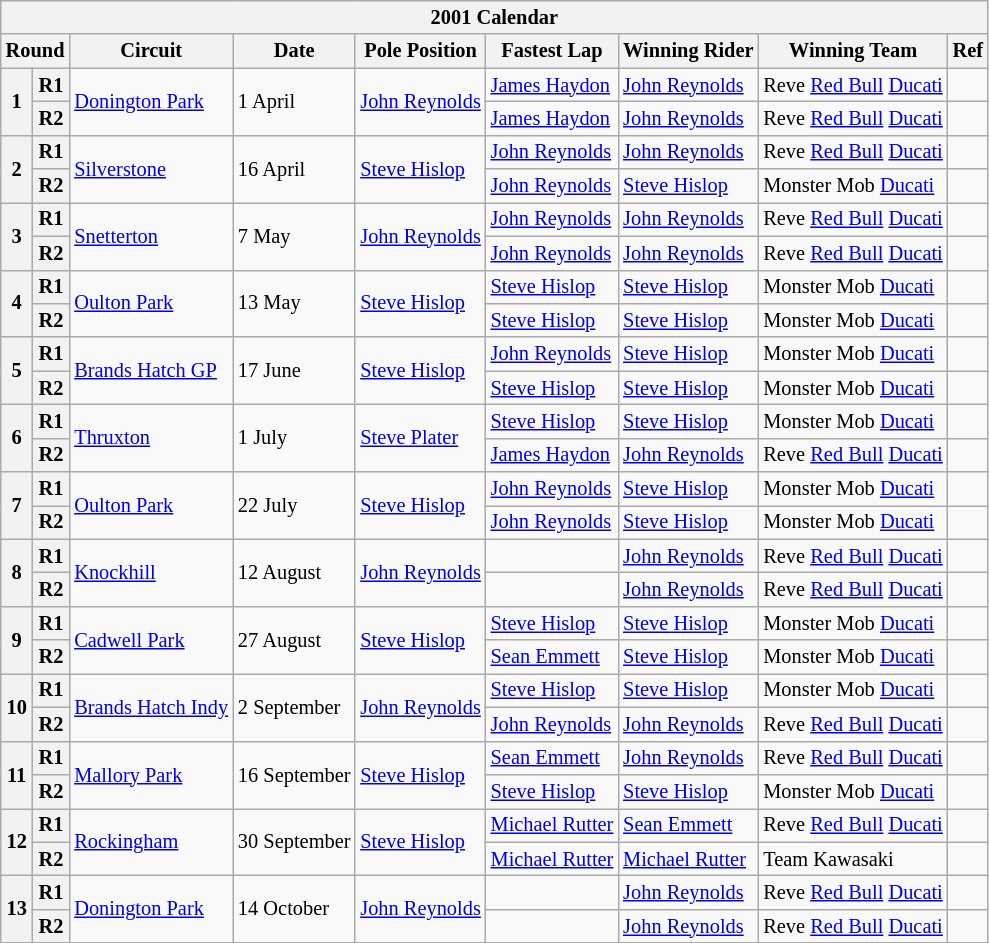<table class="wikitable" style="font-size: 85%">
<tr>
<th colspan=10>2001 Calendar</th>
</tr>
<tr>
<th colspan=2>Round</th>
<th>Circuit</th>
<th>Date</th>
<th>Pole Position</th>
<th>Fastest Lap</th>
<th>Winning Rider</th>
<th>Winning Team</th>
<th>Ref</th>
</tr>
<tr>
<th rowspan=2>1</th>
<th>R1</th>
<td rowspan=2> <a href='#'>Donington Park</a></td>
<td rowspan=2>1 April</td>
<td rowspan=2> <a href='#'>John Reynolds</a></td>
<td> <a href='#'>James Haydon</a></td>
<td> <a href='#'>John Reynolds</a></td>
<td>Reve <a href='#'>Red Bull</a> <a href='#'>Ducati</a></td>
<td></td>
</tr>
<tr>
<th>R2</th>
<td> <a href='#'>James Haydon</a></td>
<td> <a href='#'>John Reynolds</a></td>
<td>Reve <a href='#'>Red Bull</a> <a href='#'>Ducati</a></td>
<td></td>
</tr>
<tr>
<th rowspan=2>2</th>
<th>R1</th>
<td rowspan=2> <a href='#'>Silverstone</a></td>
<td rowspan=2>16 April</td>
<td rowspan=2> <a href='#'>Steve Hislop</a></td>
<td> <a href='#'>John Reynolds</a></td>
<td> <a href='#'>John Reynolds</a></td>
<td>Reve <a href='#'>Red Bull</a> <a href='#'>Ducati</a></td>
<td></td>
</tr>
<tr>
<th>R2</th>
<td> <a href='#'>John Reynolds</a></td>
<td> <a href='#'>Steve Hislop</a></td>
<td>Monster Mob <a href='#'>Ducati</a></td>
<td></td>
</tr>
<tr>
<th rowspan=2>3</th>
<th>R1</th>
<td rowspan=2> <a href='#'>Snetterton</a></td>
<td rowspan=2>7 May</td>
<td rowspan=2> <a href='#'>John Reynolds</a></td>
<td> <a href='#'>John Reynolds</a></td>
<td> <a href='#'>John Reynolds</a></td>
<td>Reve <a href='#'>Red Bull</a> <a href='#'>Ducati</a></td>
<td></td>
</tr>
<tr>
<th>R2</th>
<td> <a href='#'>John Reynolds</a></td>
<td> <a href='#'>John Reynolds</a></td>
<td>Reve <a href='#'>Red Bull</a> <a href='#'>Ducati</a></td>
<td></td>
</tr>
<tr>
<th rowspan=2>4</th>
<th>R1</th>
<td rowspan=2> <a href='#'>Oulton Park</a></td>
<td rowspan=2>13 May</td>
<td rowspan=2> <a href='#'>Steve Hislop</a></td>
<td> <a href='#'>Steve Hislop</a></td>
<td> <a href='#'>Steve Hislop</a></td>
<td>Monster Mob <a href='#'>Ducati</a></td>
<td></td>
</tr>
<tr>
<th>R2</th>
<td> <a href='#'>Steve Hislop</a></td>
<td> <a href='#'>Steve Hislop</a></td>
<td>Monster Mob <a href='#'>Ducati</a></td>
<td></td>
</tr>
<tr>
<th rowspan=2>5</th>
<th>R1</th>
<td rowspan=2> <a href='#'>Brands Hatch GP</a></td>
<td rowspan=2>17 June</td>
<td rowspan=2> <a href='#'>Steve Hislop</a></td>
<td> <a href='#'>John Reynolds</a></td>
<td> <a href='#'>Steve Hislop</a></td>
<td>Monster Mob <a href='#'>Ducati</a></td>
<td></td>
</tr>
<tr>
<th>R2</th>
<td> <a href='#'>Steve Hislop</a></td>
<td> <a href='#'>Steve Hislop</a></td>
<td>Monster Mob <a href='#'>Ducati</a></td>
<td></td>
</tr>
<tr>
<th rowspan=2>6</th>
<th>R1</th>
<td rowspan=2> <a href='#'>Thruxton</a></td>
<td rowspan=2>1 July</td>
<td rowspan=2> <a href='#'>Steve Plater</a></td>
<td> <a href='#'>Steve Hislop</a></td>
<td> <a href='#'>Steve Hislop</a></td>
<td>Monster Mob <a href='#'>Ducati</a></td>
<td></td>
</tr>
<tr>
<th>R2</th>
<td> <a href='#'>James Haydon</a></td>
<td> <a href='#'>John Reynolds</a></td>
<td>Reve <a href='#'>Red Bull</a> <a href='#'>Ducati</a></td>
<td></td>
</tr>
<tr>
<th rowspan=2>7</th>
<th>R1</th>
<td rowspan=2> <a href='#'>Oulton Park</a></td>
<td rowspan=2>22 July</td>
<td rowspan=2> <a href='#'>Steve Hislop</a></td>
<td> <a href='#'>John Reynolds</a></td>
<td> <a href='#'>Steve Hislop</a></td>
<td>Monster Mob <a href='#'>Ducati</a></td>
<td></td>
</tr>
<tr>
<th>R2</th>
<td> <a href='#'>John Reynolds</a></td>
<td> <a href='#'>Steve Hislop</a></td>
<td>Monster Mob <a href='#'>Ducati</a></td>
<td></td>
</tr>
<tr>
<th rowspan=2>8</th>
<th>R1</th>
<td rowspan=2> <a href='#'>Knockhill</a></td>
<td rowspan=2>12 August</td>
<td rowspan=2> <a href='#'>John Reynolds</a></td>
<td></td>
<td> <a href='#'>John Reynolds</a></td>
<td>Reve <a href='#'>Red Bull</a> <a href='#'>Ducati</a></td>
<td></td>
</tr>
<tr>
<th>R2</th>
<td></td>
<td> <a href='#'>John Reynolds</a></td>
<td>Reve <a href='#'>Red Bull</a> <a href='#'>Ducati</a></td>
<td></td>
</tr>
<tr>
<th rowspan=2>9</th>
<th>R1</th>
<td rowspan=2> <a href='#'>Cadwell Park</a></td>
<td rowspan=2>27 August</td>
<td rowspan=2> <a href='#'>Steve Hislop</a></td>
<td> <a href='#'>Steve Hislop</a></td>
<td> <a href='#'>Steve Hislop</a></td>
<td>Monster Mob <a href='#'>Ducati</a></td>
<td></td>
</tr>
<tr>
<th>R2</th>
<td> <a href='#'>Sean Emmett</a></td>
<td> <a href='#'>Steve Hislop</a></td>
<td>Monster Mob <a href='#'>Ducati</a></td>
<td></td>
</tr>
<tr>
<th rowspan=2>10</th>
<th>R1</th>
<td rowspan=2> <a href='#'>Brands Hatch Indy</a></td>
<td rowspan=2>2 September</td>
<td rowspan=2> <a href='#'>John Reynolds</a></td>
<td> <a href='#'>Steve Hislop</a></td>
<td> <a href='#'>Steve Hislop</a></td>
<td>Monster Mob <a href='#'>Ducati</a></td>
<td></td>
</tr>
<tr>
<th>R2</th>
<td> <a href='#'>John Reynolds</a></td>
<td> <a href='#'>John Reynolds</a></td>
<td>Reve <a href='#'>Red Bull</a> <a href='#'>Ducati</a></td>
<td></td>
</tr>
<tr>
<th rowspan=2>11</th>
<th>R1</th>
<td rowspan=2> <a href='#'>Mallory Park</a></td>
<td rowspan=2>16 September</td>
<td rowspan=2> <a href='#'>Steve Hislop</a></td>
<td> <a href='#'>Sean Emmett</a></td>
<td> <a href='#'>John Reynolds</a></td>
<td>Reve <a href='#'>Red Bull</a> <a href='#'>Ducati</a></td>
<td></td>
</tr>
<tr>
<th>R2</th>
<td> <a href='#'>Steve Hislop</a></td>
<td> <a href='#'>Steve Hislop</a></td>
<td>Monster Mob <a href='#'>Ducati</a></td>
<td></td>
</tr>
<tr>
<th rowspan=2>12</th>
<th>R1</th>
<td rowspan=2> <a href='#'>Rockingham</a></td>
<td rowspan=2>30 September</td>
<td rowspan=2> <a href='#'>Steve Hislop</a></td>
<td> <a href='#'>Michael Rutter</a></td>
<td> <a href='#'>Sean Emmett</a></td>
<td>Reve <a href='#'>Red Bull</a> <a href='#'>Ducati</a></td>
<td></td>
</tr>
<tr>
<th>R2</th>
<td> <a href='#'>Michael Rutter</a></td>
<td> <a href='#'>Michael Rutter</a></td>
<td>Team Kawasaki</td>
<td></td>
</tr>
<tr>
<th rowspan=2>13</th>
<th>R1</th>
<td rowspan=2> <a href='#'>Donington Park</a></td>
<td rowspan=2>14 October</td>
<td rowspan=2> <a href='#'>John Reynolds</a></td>
<td></td>
<td> <a href='#'>John Reynolds</a></td>
<td>Reve <a href='#'>Red Bull</a> <a href='#'>Ducati</a></td>
<td></td>
</tr>
<tr>
<th>R2</th>
<td></td>
<td> <a href='#'>John Reynolds</a></td>
<td>Reve <a href='#'>Red Bull</a> <a href='#'>Ducati</a></td>
<td></td>
</tr>
</table>
